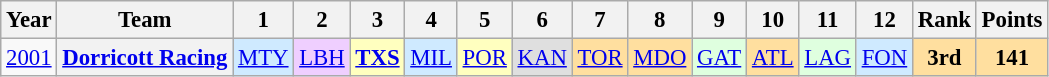<table class="wikitable" style="text-align:center; font-size:95%">
<tr>
<th>Year</th>
<th>Team</th>
<th>1</th>
<th>2</th>
<th>3</th>
<th>4</th>
<th>5</th>
<th>6</th>
<th>7</th>
<th>8</th>
<th>9</th>
<th>10</th>
<th>11</th>
<th>12</th>
<th>Rank</th>
<th>Points</th>
</tr>
<tr>
<td><a href='#'>2001</a></td>
<th><a href='#'>Dorricott Racing</a></th>
<td style="background:#CFEAFF;"><a href='#'>MTY</a><br></td>
<td style="background:#EFCFFF;"><a href='#'>LBH</a><br></td>
<td style="background:#FFFFBF;"><strong><a href='#'>TXS</a></strong><br></td>
<td style="background:#CFEAFF;"><a href='#'>MIL</a><br></td>
<td style="background:#FFFFBF;"><a href='#'>POR</a><br></td>
<td style="background:#DFDFDF;"><a href='#'>KAN</a><br></td>
<td style="background:#FFDF9F;"><a href='#'>TOR</a><br></td>
<td style="background:#FFDF9F;"><a href='#'>MDO</a><br></td>
<td style="background:#DFFFDF;"><a href='#'>GAT</a><br></td>
<td style="background:#FFDF9F;"><a href='#'>ATL</a><br></td>
<td style="background:#DFFFDF;"><a href='#'>LAG</a><br></td>
<td style="background:#CFEAFF;"><a href='#'>FON</a><br></td>
<td style="background:#FFDF9F;"><strong>3rd</strong></td>
<td style="background:#FFDF9F;"><strong>141</strong></td>
</tr>
</table>
